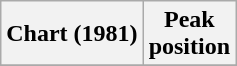<table class="wikitable sortable plainrowheaders" style="text-align:center">
<tr>
<th scope="col">Chart (1981)</th>
<th scope="col">Peak<br>position</th>
</tr>
<tr>
</tr>
</table>
